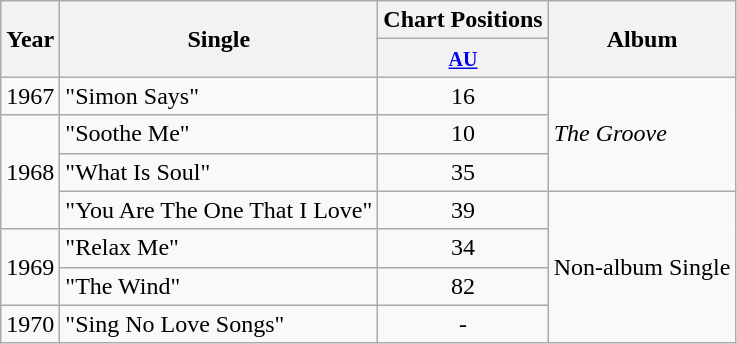<table class="wikitable">
<tr>
<th rowspan="2">Year</th>
<th rowspan="2">Single</th>
<th colspan="1">Chart Positions</th>
<th rowspan="2">Album</th>
</tr>
<tr>
<th><small><a href='#'>AU</a></small></th>
</tr>
<tr>
<td rowspan="1">1967</td>
<td>"Simon Says"</td>
<td align="center">16</td>
<td rowspan="3"><em>The Groove</em></td>
</tr>
<tr>
<td rowspan="3">1968</td>
<td>"Soothe Me"</td>
<td align="center">10</td>
</tr>
<tr>
<td>"What Is Soul"</td>
<td align="center">35</td>
</tr>
<tr>
<td>"You Are The One That I Love"</td>
<td align="center">39</td>
<td rowspan="4">Non-album Single</td>
</tr>
<tr>
<td rowspan="2">1969</td>
<td>"Relax Me"</td>
<td align="center">34</td>
</tr>
<tr>
<td>"The Wind"</td>
<td align="center">82</td>
</tr>
<tr>
<td rowspan="1">1970</td>
<td>"Sing No Love Songs"</td>
<td align="center">-</td>
</tr>
</table>
